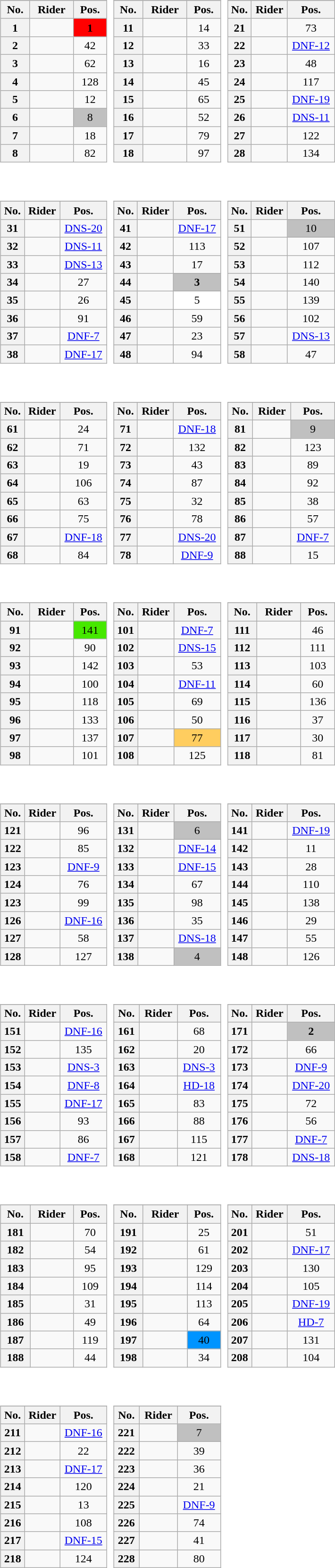<table>
<tr valign="top">
<td style="width:33%;"><br><table class="wikitable plainrowheaders" style="text-align:center; width:97%">
<tr>
</tr>
<tr style="text-align:center;">
<th scope="col">No.</th>
<th scope="col">Rider</th>
<th scope="col">Pos.</th>
</tr>
<tr>
<th scope="row" style="text-align:center;">1</th>
<td style="text-align:left;"> </td>
<td style="text-align:center; background:red;"><strong>1</strong></td>
</tr>
<tr>
<th scope="row" style="text-align:center;">2</th>
<td style="text-align:left;"></td>
<td>42</td>
</tr>
<tr>
<th scope="row" style="text-align:center;">3</th>
<td style="text-align:left;"></td>
<td>62</td>
</tr>
<tr>
<th scope="row" style="text-align:center;">4</th>
<td style="text-align:left;"></td>
<td>128</td>
</tr>
<tr>
<th scope="row" style="text-align:center;">5</th>
<td style="text-align:left;"></td>
<td>12</td>
</tr>
<tr>
<th scope="row" style="text-align:center;">6</th>
<td style="text-align:left;"></td>
<td style="text-align:center; background:silver;">8</td>
</tr>
<tr>
<th scope="row" style="text-align:center;">7</th>
<td style="text-align:left;"></td>
<td>18</td>
</tr>
<tr>
<th scope="row" style="text-align:center;">8</th>
<td style="text-align:left;"></td>
<td>82</td>
</tr>
</table>
</td>
<td><br><table class="wikitable plainrowheaders" style="text-align:center; width:97%">
<tr>
</tr>
<tr style="text-align:center;">
<th scope="col">No.</th>
<th scope="col">Rider</th>
<th scope="col">Pos.</th>
</tr>
<tr>
<th scope="row" style="text-align:center;">11</th>
<td style="text-align:left;"></td>
<td>14</td>
</tr>
<tr>
<th scope="row" style="text-align:center;">12</th>
<td style="text-align:left;"></td>
<td>33</td>
</tr>
<tr>
<th scope="row" style="text-align:center;">13</th>
<td style="text-align:left;"></td>
<td>16</td>
</tr>
<tr>
<th scope="row" style="text-align:center;">14</th>
<td style="text-align:left;"></td>
<td>45</td>
</tr>
<tr>
<th scope="row" style="text-align:center;">15</th>
<td style="text-align:left;"></td>
<td>65</td>
</tr>
<tr>
<th scope="row" style="text-align:center;">16</th>
<td style="text-align:left;"></td>
<td>52</td>
</tr>
<tr>
<th scope="row" style="text-align:center;">17</th>
<td style="text-align:left;"></td>
<td>79</td>
</tr>
<tr>
<th scope="row" style="text-align:center;">18</th>
<td style="text-align:left;"></td>
<td>97</td>
</tr>
</table>
</td>
<td><br><table class="wikitable plainrowheaders" style="text-align:center; width:97%">
<tr>
</tr>
<tr style="text-align:center;">
<th scope="col">No.</th>
<th scope="col">Rider</th>
<th scope="col">Pos.</th>
</tr>
<tr>
<th scope="row" style="text-align:center;">21</th>
<td style="text-align:left;"></td>
<td>73</td>
</tr>
<tr>
<th scope="row" style="text-align:center;">22</th>
<td style="text-align:left;"></td>
<td><a href='#'>DNF-12</a></td>
</tr>
<tr>
<th scope="row" style="text-align:center;">23</th>
<td style="text-align:left;"></td>
<td>48</td>
</tr>
<tr>
<th scope="row" style="text-align:center;">24</th>
<td style="text-align:left;"></td>
<td>117</td>
</tr>
<tr>
<th scope="row" style="text-align:center;">25</th>
<td style="text-align:left;"></td>
<td><a href='#'>DNF-19</a></td>
</tr>
<tr>
<th scope="row" style="text-align:center;">26</th>
<td style="text-align:left;"></td>
<td><a href='#'>DNS-11</a></td>
</tr>
<tr>
<th scope="row" style="text-align:center;">27</th>
<td style="text-align:left;"></td>
<td>122</td>
</tr>
<tr>
<th scope="row" style="text-align:center;">28</th>
<td style="text-align:left;"></td>
<td>134</td>
</tr>
</table>
</td>
<td></td>
</tr>
<tr valign="top">
<td style="width:33%;"><br><table class="wikitable plainrowheaders" style="text-align:center; width:97%">
<tr>
</tr>
<tr style="text-align:center;">
<th scope="col">No.</th>
<th scope="col">Rider</th>
<th scope="col">Pos.</th>
</tr>
<tr>
<th scope="row" style="text-align:center;">31</th>
<td style="text-align:left;"></td>
<td><a href='#'>DNS-20</a></td>
</tr>
<tr>
<th scope="row" style="text-align:center;">32</th>
<td style="text-align:left;"></td>
<td><a href='#'>DNS-11</a></td>
</tr>
<tr>
<th scope="row" style="text-align:center;">33</th>
<td style="text-align:left;"></td>
<td><a href='#'>DNS-13</a></td>
</tr>
<tr>
<th scope="row" style="text-align:center;">34</th>
<td style="text-align:left;"></td>
<td>27</td>
</tr>
<tr>
<th scope="row" style="text-align:center;">35</th>
<td style="text-align:left;"></td>
<td>26</td>
</tr>
<tr>
<th scope="row" style="text-align:center;">36</th>
<td style="text-align:left;"></td>
<td>91</td>
</tr>
<tr>
<th scope="row" style="text-align:center;">37</th>
<td style="text-align:left;"></td>
<td><a href='#'>DNF-7</a></td>
</tr>
<tr>
<th scope="row" style="text-align:center;">38</th>
<td style="text-align:left;"></td>
<td><a href='#'>DNF-17</a></td>
</tr>
</table>
</td>
<td><br><table class="wikitable plainrowheaders" style="text-align:center; width:97%">
<tr>
</tr>
<tr style="text-align:center;">
<th scope="col">No.</th>
<th scope="col">Rider</th>
<th scope="col">Pos.</th>
</tr>
<tr>
<th scope="row" style="text-align:center;">41</th>
<td style="text-align:left;"></td>
<td><a href='#'>DNF-17</a></td>
</tr>
<tr>
<th scope="row" style="text-align:center;">42</th>
<td style="text-align:left;"></td>
<td>113</td>
</tr>
<tr>
<th scope="row" style="text-align:center;">43</th>
<td style="text-align:left;"></td>
<td>17</td>
</tr>
<tr>
<th scope="row" style="text-align:center;">44</th>
<td style="text-align:left;"></td>
<td style="text-align:center; background:silver;"><strong>3</strong></td>
</tr>
<tr>
<th scope="row" style="text-align:center;">45</th>
<td style="text-align:left;"> </td>
<td style="text-align:center; background:white;">5</td>
</tr>
<tr>
<th scope="row" style="text-align:center;">46</th>
<td style="text-align:left;"></td>
<td>59</td>
</tr>
<tr>
<th scope="row" style="text-align:center;">47</th>
<td style="text-align:left;"></td>
<td>23</td>
</tr>
<tr>
<th scope="row" style="text-align:center;">48</th>
<td style="text-align:left;"></td>
<td>94</td>
</tr>
</table>
</td>
<td><br><table class="wikitable plainrowheaders" style="text-align:center; width:97%">
<tr>
</tr>
<tr style="text-align:center;">
<th scope="col">No.</th>
<th scope="col">Rider</th>
<th scope="col">Pos.</th>
</tr>
<tr>
<th scope="row" style="text-align:center;">51</th>
<td style="text-align:left;"></td>
<td style="text-align:center; background:silver;">10</td>
</tr>
<tr>
<th scope="row" style="text-align:center;">52</th>
<td style="text-align:left;"></td>
<td>107</td>
</tr>
<tr>
<th scope="row" style="text-align:center;">53</th>
<td style="text-align:left;"></td>
<td>112</td>
</tr>
<tr>
<th scope="row" style="text-align:center;">54</th>
<td style="text-align:left;"></td>
<td>140</td>
</tr>
<tr>
<th scope="row" style="text-align:center;">55</th>
<td style="text-align:left;"></td>
<td>139</td>
</tr>
<tr>
<th scope="row" style="text-align:center;">56</th>
<td style="text-align:left;"></td>
<td>102</td>
</tr>
<tr>
<th scope="row" style="text-align:center;">57</th>
<td style="text-align:left;"></td>
<td><a href='#'>DNS-13</a></td>
</tr>
<tr>
<th scope="row" style="text-align:center;">58</th>
<td style="text-align:left;"></td>
<td>47</td>
</tr>
</table>
</td>
<td></td>
</tr>
<tr valign="top">
<td style="width:33%;"><br><table class="wikitable plainrowheaders" style="text-align:center; width:97%">
<tr>
</tr>
<tr style="text-align:center;">
<th scope="col">No.</th>
<th scope="col">Rider</th>
<th scope="col">Pos.</th>
</tr>
<tr>
<th scope="row" style="text-align:center;">61</th>
<td style="text-align:left;"></td>
<td>24</td>
</tr>
<tr>
<th scope="row" style="text-align:center;">62</th>
<td style="text-align:left;"></td>
<td>71</td>
</tr>
<tr>
<th scope="row" style="text-align:center;">63</th>
<td style="text-align:left;"></td>
<td>19</td>
</tr>
<tr>
<th scope="row" style="text-align:center;">64</th>
<td style="text-align:left;"></td>
<td>106</td>
</tr>
<tr>
<th scope="row" style="text-align:center;">65</th>
<td style="text-align:left;"></td>
<td>63</td>
</tr>
<tr>
<th scope="row" style="text-align:center;">66</th>
<td style="text-align:left;"></td>
<td>75</td>
</tr>
<tr>
<th scope="row" style="text-align:center;">67</th>
<td style="text-align:left;"></td>
<td><a href='#'>DNF-18</a></td>
</tr>
<tr>
<th scope="row" style="text-align:center;">68</th>
<td style="text-align:left;"></td>
<td>84</td>
</tr>
</table>
</td>
<td><br><table class="wikitable plainrowheaders" style="text-align:center; width:97%">
<tr>
</tr>
<tr style="text-align:center;">
<th scope="col">No.</th>
<th scope="col">Rider</th>
<th scope="col">Pos.</th>
</tr>
<tr>
<th scope="row" style="text-align:center;">71</th>
<td style="text-align:left;"></td>
<td><a href='#'>DNF-18</a></td>
</tr>
<tr>
<th scope="row" style="text-align:center;">72</th>
<td style="text-align:left;"></td>
<td>132</td>
</tr>
<tr>
<th scope="row" style="text-align:center;">73</th>
<td style="text-align:left;"></td>
<td>43</td>
</tr>
<tr>
<th scope="row" style="text-align:center;">74</th>
<td style="text-align:left;"></td>
<td>87</td>
</tr>
<tr>
<th scope="row" style="text-align:center;">75</th>
<td style="text-align:left;"></td>
<td>32</td>
</tr>
<tr>
<th scope="row" style="text-align:center;">76</th>
<td style="text-align:left;"></td>
<td>78</td>
</tr>
<tr>
<th scope="row" style="text-align:center;">77</th>
<td style="text-align:left;"></td>
<td><a href='#'>DNS-20</a></td>
</tr>
<tr>
<th scope="row" style="text-align:center;">78</th>
<td style="text-align:left;"></td>
<td><a href='#'>DNF-9</a></td>
</tr>
</table>
</td>
<td><br><table class="wikitable plainrowheaders" style="text-align:center; width:97%">
<tr>
</tr>
<tr style="text-align:center;">
<th scope="col">No.</th>
<th scope="col">Rider</th>
<th scope="col">Pos.</th>
</tr>
<tr>
<th scope="row" style="text-align:center;">81</th>
<td style="text-align:left;"></td>
<td style="text-align:center; background:silver;">9</td>
</tr>
<tr>
<th scope="row" style="text-align:center;">82</th>
<td style="text-align:left;"></td>
<td>123</td>
</tr>
<tr>
<th scope="row" style="text-align:center;">83</th>
<td style="text-align:left;"></td>
<td>89</td>
</tr>
<tr>
<th scope="row" style="text-align:center;">84</th>
<td style="text-align:left;"></td>
<td>92</td>
</tr>
<tr>
<th scope="row" style="text-align:center;">85</th>
<td style="text-align:left;"></td>
<td>38</td>
</tr>
<tr>
<th scope="row" style="text-align:center;">86</th>
<td style="text-align:left;"></td>
<td>57</td>
</tr>
<tr>
<th scope="row" style="text-align:center;">87</th>
<td style="text-align:left;"></td>
<td><a href='#'>DNF-7</a></td>
</tr>
<tr>
<th scope="row" style="text-align:center;">88</th>
<td style="text-align:left;"></td>
<td>15</td>
</tr>
</table>
</td>
<td></td>
</tr>
<tr valign="top">
<td style="width:33%;"><br><table class="wikitable plainrowheaders" style="text-align:center; width:97%">
<tr>
</tr>
<tr style="text-align:center;">
<th scope="col">No.</th>
<th scope="col">Rider</th>
<th scope="col">Pos.</th>
</tr>
<tr>
<th scope="row" style="text-align:center;">91</th>
<td style="text-align:left;"> </td>
<td style="text-align:center; background:#46E800;">141</td>
</tr>
<tr>
<th scope="row" style="text-align:center;">92</th>
<td style="text-align:left;"></td>
<td>90</td>
</tr>
<tr>
<th scope="row" style="text-align:center;">93</th>
<td style="text-align:left;"></td>
<td>142</td>
</tr>
<tr>
<th scope="row" style="text-align:center;">94</th>
<td style="text-align:left;"></td>
<td>100</td>
</tr>
<tr>
<th scope="row" style="text-align:center;">95</th>
<td style="text-align:left;"></td>
<td>118</td>
</tr>
<tr>
<th scope="row" style="text-align:center;">96</th>
<td style="text-align:left;"></td>
<td>133</td>
</tr>
<tr>
<th scope="row" style="text-align:center;">97</th>
<td style="text-align:left;"></td>
<td>137</td>
</tr>
<tr>
<th scope="row" style="text-align:center;">98</th>
<td style="text-align:left;"></td>
<td>101</td>
</tr>
</table>
</td>
<td><br><table class="wikitable plainrowheaders" style="text-align:center; width:97%">
<tr>
</tr>
<tr style="text-align:center;">
<th scope="col">No.</th>
<th scope="col">Rider</th>
<th scope="col">Pos.</th>
</tr>
<tr>
<th scope="row" style="text-align:center;">101</th>
<td style="text-align:left;"></td>
<td><a href='#'>DNF-7</a></td>
</tr>
<tr>
<th scope="row" style="text-align:center;">102</th>
<td style="text-align:left;"></td>
<td><a href='#'>DNS-15</a></td>
</tr>
<tr>
<th scope="row" style="text-align:center;">103</th>
<td style="text-align:left;"></td>
<td>53</td>
</tr>
<tr>
<th scope="row" style="text-align:center;">104</th>
<td style="text-align:left;"></td>
<td><a href='#'>DNF-11</a></td>
</tr>
<tr>
<th scope="row" style="text-align:center;">105</th>
<td style="text-align:left;"></td>
<td>69</td>
</tr>
<tr>
<th scope="row" style="text-align:center;">106</th>
<td style="text-align:left;"></td>
<td>50</td>
</tr>
<tr>
<th scope="row" style="text-align:center;">107</th>
<td style="text-align:left;"> </td>
<td style="background:#FFCD5F;">77</td>
</tr>
<tr>
<th scope="row" style="text-align:center;">108</th>
<td style="text-align:left;"></td>
<td>125</td>
</tr>
</table>
</td>
<td><br><table class="wikitable plainrowheaders" style="text-align:center; width:97%">
<tr>
</tr>
<tr style="text-align:center;">
<th scope="col">No.</th>
<th scope="col">Rider</th>
<th scope="col">Pos.</th>
</tr>
<tr>
<th scope="row" style="text-align:center;">111</th>
<td style="text-align:left;"></td>
<td>46</td>
</tr>
<tr>
<th scope="row" style="text-align:center;">112</th>
<td style="text-align:left;"></td>
<td>111</td>
</tr>
<tr>
<th scope="row" style="text-align:center;">113</th>
<td style="text-align:left;"></td>
<td>103</td>
</tr>
<tr>
<th scope="row" style="text-align:center;">114</th>
<td style="text-align:left;"></td>
<td>60</td>
</tr>
<tr>
<th scope="row" style="text-align:center;">115</th>
<td style="text-align:left;"></td>
<td>136</td>
</tr>
<tr>
<th scope="row" style="text-align:center;">116</th>
<td style="text-align:left;"></td>
<td>37</td>
</tr>
<tr>
<th scope="row" style="text-align:center;">117</th>
<td style="text-align:left;"></td>
<td>30</td>
</tr>
<tr>
<th scope="row" style="text-align:center;">118</th>
<td style="text-align:left;"></td>
<td>81</td>
</tr>
</table>
</td>
<td></td>
</tr>
<tr valign="top">
<td style="width:33%;"><br><table class="wikitable plainrowheaders" style="text-align:center; width:97%">
<tr>
</tr>
<tr style="text-align:center;">
<th scope="col">No.</th>
<th scope="col">Rider</th>
<th scope="col">Pos.</th>
</tr>
<tr>
<th scope="row" style="text-align:center;">121</th>
<td style="text-align:left;"></td>
<td>96</td>
</tr>
<tr>
<th scope="row" style="text-align:center;">122</th>
<td style="text-align:left;"></td>
<td>85</td>
</tr>
<tr>
<th scope="row" style="text-align:center;">123</th>
<td style="text-align:left;"></td>
<td><a href='#'>DNF-9</a></td>
</tr>
<tr>
<th scope="row" style="text-align:center;">124</th>
<td style="text-align:left;"></td>
<td>76</td>
</tr>
<tr>
<th scope="row" style="text-align:center;">123</th>
<td style="text-align:left;"></td>
<td>99</td>
</tr>
<tr>
<th scope="row" style="text-align:center;">126</th>
<td style="text-align:left;"></td>
<td><a href='#'>DNF-16</a></td>
</tr>
<tr>
<th scope="row" style="text-align:center;">127</th>
<td style="text-align:left;"></td>
<td>58</td>
</tr>
<tr>
<th scope="row" style="text-align:center;">128</th>
<td style="text-align:left;"></td>
<td>127</td>
</tr>
</table>
</td>
<td><br><table class="wikitable plainrowheaders" style="text-align:center; width:97%">
<tr>
</tr>
<tr style="text-align:center;">
<th scope="col">No.</th>
<th scope="col">Rider</th>
<th scope="col">Pos.</th>
</tr>
<tr>
<th scope="row" style="text-align:center;">131</th>
<td style="text-align:left;"></td>
<td style="text-align:center; background:silver;">6</td>
</tr>
<tr>
<th scope="row" style="text-align:center;">132</th>
<td style="text-align:left;"></td>
<td><a href='#'>DNF-14</a></td>
</tr>
<tr>
<th scope="row" style="text-align:center;">133</th>
<td style="text-align:left;"></td>
<td><a href='#'>DNF-15</a></td>
</tr>
<tr>
<th scope="row" style="text-align:center;">134</th>
<td style="text-align:left;"></td>
<td>67</td>
</tr>
<tr>
<th scope="row" style="text-align:center;">135</th>
<td style="text-align:left;"></td>
<td>98</td>
</tr>
<tr>
<th scope="row" style="text-align:center;">136</th>
<td style="text-align:left;"></td>
<td>35</td>
</tr>
<tr>
<th scope="row" style="text-align:center;">137</th>
<td style="text-align:left;"></td>
<td><a href='#'>DNS-18</a></td>
</tr>
<tr>
<th scope="row" style="text-align:center;">138</th>
<td style="text-align:left;"></td>
<td style="text-align:center; background:silver;">4</td>
</tr>
</table>
</td>
<td><br><table class="wikitable plainrowheaders" style="text-align:center; width:97%">
<tr>
</tr>
<tr style="text-align:center;">
<th scope="col">No.</th>
<th scope="col">Rider</th>
<th scope="col">Pos.</th>
</tr>
<tr>
<th scope="row" style="text-align:center;">141</th>
<td style="text-align:left;"></td>
<td><a href='#'>DNF-19</a></td>
</tr>
<tr>
<th scope="row" style="text-align:center;">142</th>
<td style="text-align:left;"></td>
<td>11</td>
</tr>
<tr>
<th scope="row" style="text-align:center;">143</th>
<td style="text-align:left;"></td>
<td>28</td>
</tr>
<tr>
<th scope="row" style="text-align:center;">144</th>
<td style="text-align:left;"></td>
<td>110</td>
</tr>
<tr>
<th scope="row" style="text-align:center;">145</th>
<td style="text-align:left;"></td>
<td>138</td>
</tr>
<tr>
<th scope="row" style="text-align:center;">146</th>
<td style="text-align:left;"></td>
<td>29</td>
</tr>
<tr>
<th scope="row" style="text-align:center;">147</th>
<td style="text-align:left;"></td>
<td>55</td>
</tr>
<tr>
<th scope="row" style="text-align:center;">148</th>
<td style="text-align:left;"></td>
<td>126</td>
</tr>
</table>
</td>
<td></td>
</tr>
<tr valign="top">
<td style="width:33%;"><br><table class="wikitable plainrowheaders" style="text-align:center; width:97%">
<tr>
</tr>
<tr style="text-align:center;">
<th scope="col">No.</th>
<th scope="col">Rider</th>
<th scope="col">Pos.</th>
</tr>
<tr>
<th scope="row" style="text-align:center;">151</th>
<td style="text-align:left;"></td>
<td><a href='#'>DNF-16</a></td>
</tr>
<tr>
<th scope="row" style="text-align:center;">152</th>
<td style="text-align:left;"></td>
<td>135</td>
</tr>
<tr>
<th scope="row" style="text-align:center;">153</th>
<td style="text-align:left;"></td>
<td><a href='#'>DNS-3</a></td>
</tr>
<tr>
<th scope="row" style="text-align:center;">154</th>
<td style="text-align:left;"></td>
<td><a href='#'>DNF-8</a></td>
</tr>
<tr>
<th scope="row" style="text-align:center;">155</th>
<td style="text-align:left;"></td>
<td><a href='#'>DNF-17</a></td>
</tr>
<tr>
<th scope="row" style="text-align:center;">156</th>
<td style="text-align:left;"></td>
<td>93</td>
</tr>
<tr>
<th scope="row" style="text-align:center;">157</th>
<td style="text-align:left;"></td>
<td>86</td>
</tr>
<tr>
<th scope="row" style="text-align:center;">158</th>
<td style="text-align:left;"></td>
<td><a href='#'>DNF-7</a></td>
</tr>
</table>
</td>
<td><br><table class="wikitable plainrowheaders" style="text-align:center; width:97%">
<tr>
</tr>
<tr style="text-align:center;">
<th scope="col">No.</th>
<th scope="col">Rider</th>
<th scope="col">Pos.</th>
</tr>
<tr>
<th scope="row" style="text-align:center;">161</th>
<td style="text-align:left;"></td>
<td>68</td>
</tr>
<tr>
<th scope="row" style="text-align:center;">162</th>
<td style="text-align:left;"></td>
<td>20</td>
</tr>
<tr>
<th scope="row" style="text-align:center;">163</th>
<td style="text-align:left;"></td>
<td><a href='#'>DNS-3</a></td>
</tr>
<tr>
<th scope="row" style="text-align:center;">164</th>
<td style="text-align:left;"></td>
<td><a href='#'>HD-18</a></td>
</tr>
<tr>
<th scope="row" style="text-align:center;">165</th>
<td style="text-align:left;"></td>
<td>83</td>
</tr>
<tr>
<th scope="row" style="text-align:center;">166</th>
<td style="text-align:left;"></td>
<td>88</td>
</tr>
<tr>
<th scope="row" style="text-align:center;">167</th>
<td style="text-align:left;"></td>
<td>115</td>
</tr>
<tr>
<th scope="row" style="text-align:center;">168</th>
<td style="text-align:left;"></td>
<td>121</td>
</tr>
</table>
</td>
<td><br><table class="wikitable plainrowheaders" style="text-align:center; width:97%">
<tr>
</tr>
<tr style="text-align:center;">
<th scope="col">No.</th>
<th scope="col">Rider</th>
<th scope="col">Pos.</th>
</tr>
<tr>
<th scope="row" style="text-align:center;">171</th>
<td style="text-align:left;"></td>
<td style="text-align:center; background:silver;"><strong>2</strong></td>
</tr>
<tr>
<th scope="row" style="text-align:center;">172</th>
<td style="text-align:left;"></td>
<td>66</td>
</tr>
<tr>
<th scope="row" style="text-align:center;">173</th>
<td style="text-align:left;"></td>
<td><a href='#'>DNF-9</a></td>
</tr>
<tr>
<th scope="row" style="text-align:center;">174</th>
<td style="text-align:left;"></td>
<td><a href='#'>DNF-20</a></td>
</tr>
<tr>
<th scope="row" style="text-align:center;">175</th>
<td style="text-align:left;"></td>
<td>72</td>
</tr>
<tr>
<th scope="row" style="text-align:center;">176</th>
<td style="text-align:left;"></td>
<td>56</td>
</tr>
<tr>
<th scope="row" style="text-align:center;">177</th>
<td style="text-align:left;"></td>
<td><a href='#'>DNF-7</a></td>
</tr>
<tr>
<th scope="row" style="text-align:center;">178</th>
<td style="text-align:left;"></td>
<td><a href='#'>DNS-18</a></td>
</tr>
</table>
</td>
<td></td>
</tr>
<tr valign="top">
<td style="width:33%;"><br><table class="wikitable plainrowheaders" style="text-align:center; width:97%">
<tr>
</tr>
<tr style="text-align:center;">
<th scope="col">No.</th>
<th scope="col">Rider</th>
<th scope="col">Pos.</th>
</tr>
<tr>
<th scope="row" style="text-align:center;">181</th>
<td style="text-align:left;"></td>
<td>70</td>
</tr>
<tr>
<th scope="row" style="text-align:center;">182</th>
<td style="text-align:left;"></td>
<td>54</td>
</tr>
<tr>
<th scope="row" style="text-align:center;">183</th>
<td style="text-align:left;"></td>
<td>95</td>
</tr>
<tr>
<th scope="row" style="text-align:center;">184</th>
<td style="text-align:left;"></td>
<td>109</td>
</tr>
<tr>
<th scope="row" style="text-align:center;">185</th>
<td style="text-align:left;"></td>
<td>31</td>
</tr>
<tr>
<th scope="row" style="text-align:center;">186</th>
<td style="text-align:left;"></td>
<td>49</td>
</tr>
<tr>
<th scope="row" style="text-align:center;">187</th>
<td style="text-align:left;"></td>
<td>119</td>
</tr>
<tr>
<th scope="row" style="text-align:center;">188</th>
<td style="text-align:left;"></td>
<td>44</td>
</tr>
</table>
</td>
<td><br><table class="wikitable plainrowheaders" style="text-align:center; width:97%">
<tr>
</tr>
<tr style="text-align:center;">
<th scope="col">No.</th>
<th scope="col">Rider</th>
<th scope="col">Pos.</th>
</tr>
<tr>
<th scope="row" style="text-align:center;">191</th>
<td style="text-align:left;"></td>
<td>25</td>
</tr>
<tr>
<th scope="row" style="text-align:center;">192</th>
<td style="text-align:left;"></td>
<td>61</td>
</tr>
<tr>
<th scope="row" style="text-align:center;">193</th>
<td style="text-align:left;"></td>
<td>129</td>
</tr>
<tr>
<th scope="row" style="text-align:center;">194</th>
<td style="text-align:left;"></td>
<td>114</td>
</tr>
<tr>
<th scope="row" style="text-align:center;">195</th>
<td style="text-align:left;"></td>
<td>113</td>
</tr>
<tr>
<th scope="row" style="text-align:center;">196</th>
<td style="text-align:left;"></td>
<td>64</td>
</tr>
<tr>
<th scope="row" style="text-align:center;">197</th>
<td style="text-align:left;"> </td>
<td style="text-align:center; background:#0094FF;">40</td>
</tr>
<tr>
<th scope="row" style="text-align:center;">198</th>
<td style="text-align:left;"></td>
<td>34</td>
</tr>
</table>
</td>
<td><br><table class="wikitable plainrowheaders" style="text-align:center; width:97%">
<tr>
</tr>
<tr style="text-align:center;">
<th scope="col">No.</th>
<th scope="col">Rider</th>
<th scope="col">Pos.</th>
</tr>
<tr>
<th scope="row" style="text-align:center;">201</th>
<td style="text-align:left;"></td>
<td>51</td>
</tr>
<tr>
<th scope="row" style="text-align:center;">202</th>
<td style="text-align:left;"></td>
<td><a href='#'>DNF-17</a></td>
</tr>
<tr>
<th scope="row" style="text-align:center;">203</th>
<td style="text-align:left;"></td>
<td>130</td>
</tr>
<tr>
<th scope="row" style="text-align:center;">204</th>
<td style="text-align:left;"></td>
<td>105</td>
</tr>
<tr>
<th scope="row" style="text-align:center;">205</th>
<td style="text-align:left;"></td>
<td><a href='#'>DNF-19</a></td>
</tr>
<tr>
<th scope="row" style="text-align:center;">206</th>
<td style="text-align:left;"></td>
<td><a href='#'>HD-7</a></td>
</tr>
<tr>
<th scope="row" style="text-align:center;">207</th>
<td style="text-align:left;"></td>
<td>131</td>
</tr>
<tr>
<th scope="row" style="text-align:center;">208</th>
<td style="text-align:left;"></td>
<td>104</td>
</tr>
</table>
</td>
<td></td>
</tr>
<tr valign="top">
<td style="width:33%;"><br><table class="wikitable plainrowheaders" style="text-align:center; width:97%">
<tr>
</tr>
<tr style="text-align:center;">
<th scope="col">No.</th>
<th scope="col">Rider</th>
<th scope="col">Pos.</th>
</tr>
<tr>
<th scope="row" style="text-align:center;">211</th>
<td style="text-align:left;"></td>
<td><a href='#'>DNF-16</a></td>
</tr>
<tr>
<th scope="row" style="text-align:center;">212</th>
<td style="text-align:left;"></td>
<td>22</td>
</tr>
<tr>
<th scope="row" style="text-align:center;">213</th>
<td style="text-align:left;"></td>
<td><a href='#'>DNF-17</a></td>
</tr>
<tr>
<th scope="row" style="text-align:center;">214</th>
<td style="text-align:left;"></td>
<td>120</td>
</tr>
<tr>
<th scope="row" style="text-align:center;">215</th>
<td style="text-align:left;"></td>
<td>13</td>
</tr>
<tr>
<th scope="row" style="text-align:center;">216</th>
<td style="text-align:left;"></td>
<td>108</td>
</tr>
<tr>
<th scope="row" style="text-align:center;">217</th>
<td style="text-align:left;"></td>
<td><a href='#'>DNF-15</a></td>
</tr>
<tr>
<th scope="row" style="text-align:center;">218</th>
<td style="text-align:left;"></td>
<td>124</td>
</tr>
</table>
</td>
<td><br><table class="wikitable plainrowheaders" style="text-align:center; width:97%">
<tr>
</tr>
<tr style="text-align:center;">
<th scope="col">No.</th>
<th scope="col">Rider</th>
<th scope="col">Pos.</th>
</tr>
<tr>
<th scope="row" style="text-align:center;">221</th>
<td style="text-align:left;"></td>
<td style="text-align:center; background:silver;">7</td>
</tr>
<tr>
<th scope="row" style="text-align:center;">222</th>
<td style="text-align:left;"></td>
<td>39</td>
</tr>
<tr>
<th scope="row" style="text-align:center;">223</th>
<td style="text-align:left;"></td>
<td>36</td>
</tr>
<tr>
<th scope="row" style="text-align:center;">224</th>
<td style="text-align:left;"></td>
<td>21</td>
</tr>
<tr>
<th scope="row" style="text-align:center;">225</th>
<td style="text-align:left;"></td>
<td><a href='#'>DNF-9</a></td>
</tr>
<tr>
<th scope="row" style="text-align:center;">226</th>
<td style="text-align:left;"></td>
<td>74</td>
</tr>
<tr>
<th scope="row" style="text-align:center;">227</th>
<td style="text-align:left;"></td>
<td>41</td>
</tr>
<tr>
<th scope="row" style="text-align:center;">228</th>
<td style="text-align:left;"></td>
<td>80</td>
</tr>
</table>
</td>
</tr>
</table>
